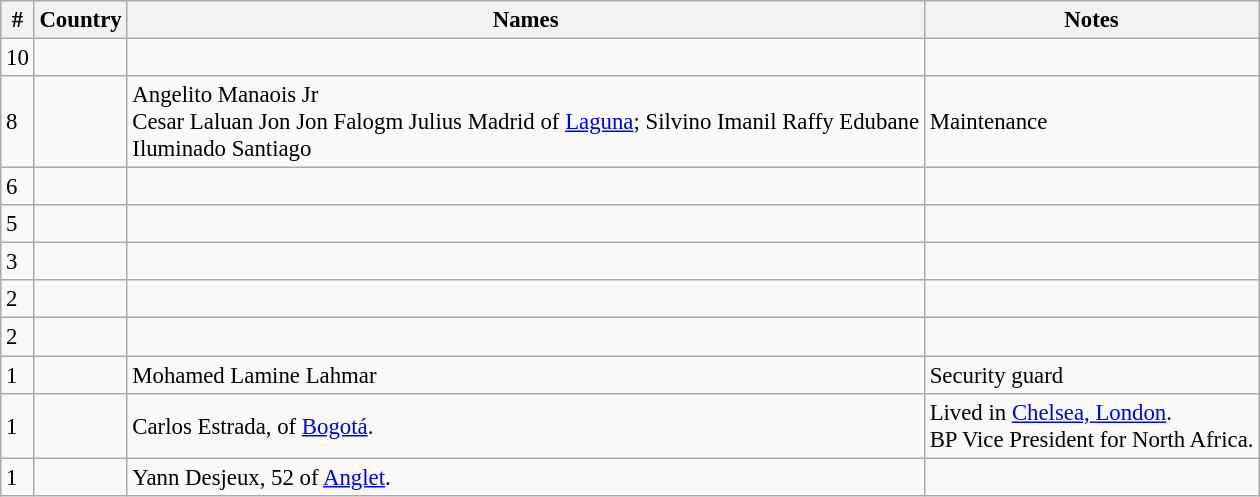<table class="wikitable sortable" style="font-size: 95%">
<tr>
<th>#</th>
<th>Country</th>
<th>Names</th>
<th>Notes</th>
</tr>
<tr>
<td>10</td>
<td></td>
<td></td>
<td></td>
</tr>
<tr>
<td>8</td>
<td></td>
<td>Angelito Manaois Jr<br>Cesar Laluan
Jon Jon Falogm
Julius Madrid of <a href='#'>Laguna</a>;
Silvino Imanil Raffy Edubane<br>Iluminado Santiago</td>
<td>Maintenance</td>
</tr>
<tr>
<td>6</td>
<td></td>
<td></td>
<td></td>
</tr>
<tr>
<td>5</td>
<td></td>
<td></td>
<td></td>
</tr>
<tr>
<td>3</td>
<td></td>
<td></td>
<td></td>
</tr>
<tr>
<td>2</td>
<td></td>
<td></td>
<td></td>
</tr>
<tr>
<td>2</td>
<td></td>
<td></td>
<td></td>
</tr>
<tr>
<td>1</td>
<td></td>
<td>Mohamed Lamine Lahmar</td>
<td>Security guard</td>
</tr>
<tr>
<td>1</td>
<td></td>
<td>Carlos Estrada, of <a href='#'>Bogotá</a>.</td>
<td>Lived in <a href='#'>Chelsea, London</a>.<br>BP Vice President for North Africa.</td>
</tr>
<tr>
<td>1</td>
<td></td>
<td>Yann Desjeux, 52 of <a href='#'>Anglet</a>.</td>
<td></td>
</tr>
</table>
